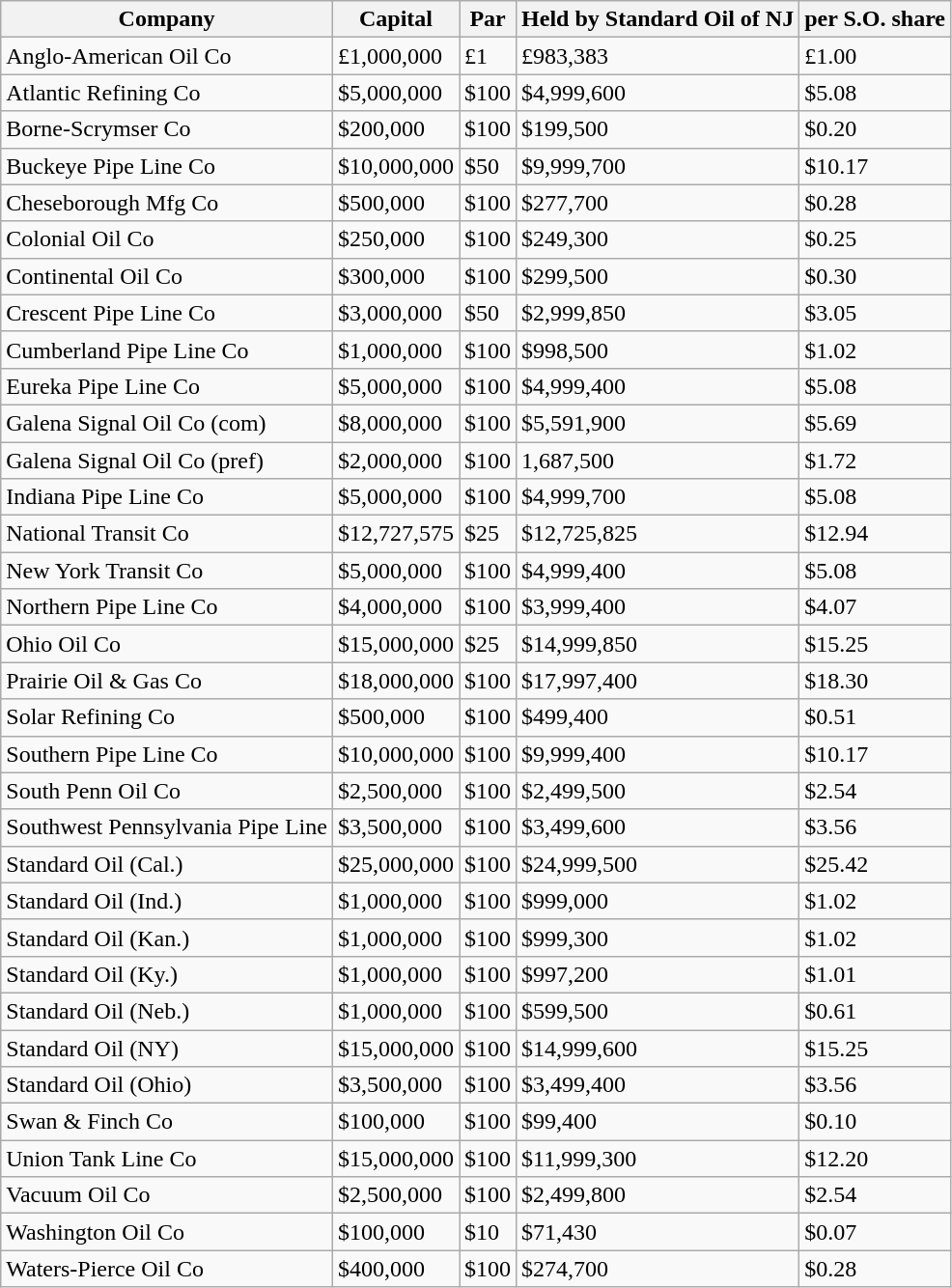<table class="wikitable col2right col3right col4right col5right">
<tr>
<th>Company</th>
<th>Capital</th>
<th>Par</th>
<th>Held by Standard Oil of NJ</th>
<th>per S.O. share</th>
</tr>
<tr>
<td>Anglo-American Oil Co</td>
<td>£1,000,000</td>
<td>£1</td>
<td>£983,383</td>
<td>£1.00</td>
</tr>
<tr>
<td>Atlantic Refining Co</td>
<td>$5,000,000</td>
<td>$100</td>
<td>$4,999,600</td>
<td>$5.08</td>
</tr>
<tr>
<td>Borne-Scrymser Co</td>
<td>$200,000</td>
<td>$100</td>
<td>$199,500</td>
<td>$0.20</td>
</tr>
<tr>
<td>Buckeye Pipe Line Co</td>
<td>$10,000,000</td>
<td>$50</td>
<td>$9,999,700</td>
<td>$10.17</td>
</tr>
<tr>
<td>Cheseborough Mfg Co</td>
<td>$500,000</td>
<td>$100</td>
<td>$277,700</td>
<td>$0.28</td>
</tr>
<tr>
<td>Colonial Oil Co</td>
<td>$250,000</td>
<td>$100</td>
<td>$249,300</td>
<td>$0.25</td>
</tr>
<tr>
<td>Continental Oil Co</td>
<td>$300,000</td>
<td>$100</td>
<td>$299,500</td>
<td>$0.30</td>
</tr>
<tr>
<td>Crescent Pipe Line Co</td>
<td>$3,000,000</td>
<td>$50</td>
<td>$2,999,850</td>
<td>$3.05</td>
</tr>
<tr>
<td>Cumberland Pipe Line Co</td>
<td>$1,000,000</td>
<td>$100</td>
<td>$998,500</td>
<td>$1.02</td>
</tr>
<tr>
<td>Eureka Pipe Line Co</td>
<td>$5,000,000</td>
<td>$100</td>
<td>$4,999,400</td>
<td>$5.08</td>
</tr>
<tr>
<td>Galena Signal Oil Co (com)</td>
<td>$8,000,000</td>
<td>$100</td>
<td>$5,591,900</td>
<td>$5.69</td>
</tr>
<tr>
<td>Galena Signal Oil Co (pref)</td>
<td>$2,000,000</td>
<td>$100</td>
<td>1,687,500</td>
<td>$1.72</td>
</tr>
<tr>
<td>Indiana Pipe Line Co</td>
<td>$5,000,000</td>
<td>$100</td>
<td>$4,999,700</td>
<td>$5.08</td>
</tr>
<tr>
<td>National Transit Co</td>
<td>$12,727,575</td>
<td>$25</td>
<td>$12,725,825</td>
<td>$12.94</td>
</tr>
<tr>
<td>New York Transit Co</td>
<td>$5,000,000</td>
<td>$100</td>
<td>$4,999,400</td>
<td>$5.08</td>
</tr>
<tr>
<td>Northern Pipe Line Co</td>
<td>$4,000,000</td>
<td>$100</td>
<td>$3,999,400</td>
<td>$4.07</td>
</tr>
<tr>
<td>Ohio Oil Co</td>
<td>$15,000,000</td>
<td>$25</td>
<td>$14,999,850</td>
<td>$15.25</td>
</tr>
<tr>
<td>Prairie Oil & Gas Co</td>
<td>$18,000,000</td>
<td>$100</td>
<td>$17,997,400</td>
<td>$18.30</td>
</tr>
<tr>
<td>Solar Refining Co</td>
<td>$500,000</td>
<td>$100</td>
<td>$499,400</td>
<td>$0.51</td>
</tr>
<tr>
<td>Southern Pipe Line Co</td>
<td>$10,000,000</td>
<td>$100</td>
<td>$9,999,400</td>
<td>$10.17</td>
</tr>
<tr>
<td>South Penn Oil Co</td>
<td>$2,500,000</td>
<td>$100</td>
<td>$2,499,500</td>
<td>$2.54</td>
</tr>
<tr>
<td>Southwest Pennsylvania Pipe Line</td>
<td>$3,500,000</td>
<td>$100</td>
<td>$3,499,600</td>
<td>$3.56</td>
</tr>
<tr>
<td>Standard Oil (Cal.)</td>
<td>$25,000,000</td>
<td>$100</td>
<td>$24,999,500</td>
<td>$25.42</td>
</tr>
<tr>
<td>Standard Oil (Ind.)</td>
<td>$1,000,000</td>
<td>$100</td>
<td>$999,000</td>
<td>$1.02</td>
</tr>
<tr>
<td>Standard Oil (Kan.)</td>
<td>$1,000,000</td>
<td>$100</td>
<td>$999,300</td>
<td>$1.02</td>
</tr>
<tr>
<td>Standard Oil (Ky.)</td>
<td>$1,000,000</td>
<td>$100</td>
<td>$997,200</td>
<td>$1.01</td>
</tr>
<tr>
<td>Standard Oil (Neb.)</td>
<td>$1,000,000</td>
<td>$100</td>
<td>$599,500</td>
<td>$0.61</td>
</tr>
<tr>
<td>Standard Oil (NY)</td>
<td>$15,000,000</td>
<td>$100</td>
<td>$14,999,600</td>
<td>$15.25</td>
</tr>
<tr>
<td>Standard Oil (Ohio)</td>
<td>$3,500,000</td>
<td>$100</td>
<td>$3,499,400</td>
<td>$3.56</td>
</tr>
<tr>
<td>Swan & Finch Co</td>
<td>$100,000</td>
<td>$100</td>
<td>$99,400</td>
<td>$0.10</td>
</tr>
<tr>
<td>Union Tank Line Co</td>
<td>$15,000,000</td>
<td>$100</td>
<td>$11,999,300</td>
<td>$12.20</td>
</tr>
<tr>
<td>Vacuum Oil Co</td>
<td>$2,500,000</td>
<td>$100</td>
<td>$2,499,800</td>
<td>$2.54</td>
</tr>
<tr>
<td>Washington Oil Co</td>
<td>$100,000</td>
<td>$10</td>
<td>$71,430</td>
<td>$0.07</td>
</tr>
<tr>
<td>Waters-Pierce Oil Co</td>
<td>$400,000</td>
<td>$100</td>
<td>$274,700</td>
<td>$0.28</td>
</tr>
</table>
